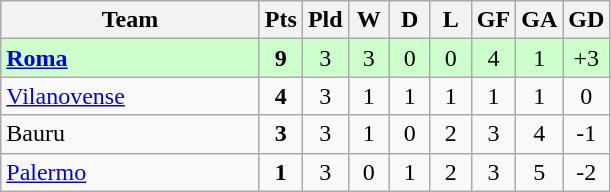<table class=wikitable style="text-align:center">
<tr>
<th width=165>Team</th>
<th width=20>Pts</th>
<th width=20>Pld</th>
<th width=20>W</th>
<th width=20>D</th>
<th width=20>L</th>
<th width=20>GF</th>
<th width=20>GA</th>
<th width=20>GD</th>
</tr>
<tr style="background:#ccffcc">
<td style="text-align:left"><strong> <a href='#'>Roma</a></strong></td>
<td><strong>9</strong></td>
<td>3</td>
<td>3</td>
<td>0</td>
<td>0</td>
<td>4</td>
<td>1</td>
<td>+3</td>
</tr>
<tr>
<td style="text-align:left"> <a href='#'>Vilanovense</a></td>
<td><strong>4</strong></td>
<td>3</td>
<td>1</td>
<td>1</td>
<td>1</td>
<td>1</td>
<td>1</td>
<td>0</td>
</tr>
<tr>
<td style="text-align:left"> Bauru</td>
<td><strong>3</strong></td>
<td>3</td>
<td>1</td>
<td>0</td>
<td>2</td>
<td>3</td>
<td>4</td>
<td>-1</td>
</tr>
<tr>
<td style="text-align:left"> <a href='#'>Palermo</a></td>
<td><strong>1</strong></td>
<td>3</td>
<td>0</td>
<td>1</td>
<td>2</td>
<td>3</td>
<td>5</td>
<td>-2</td>
</tr>
</table>
